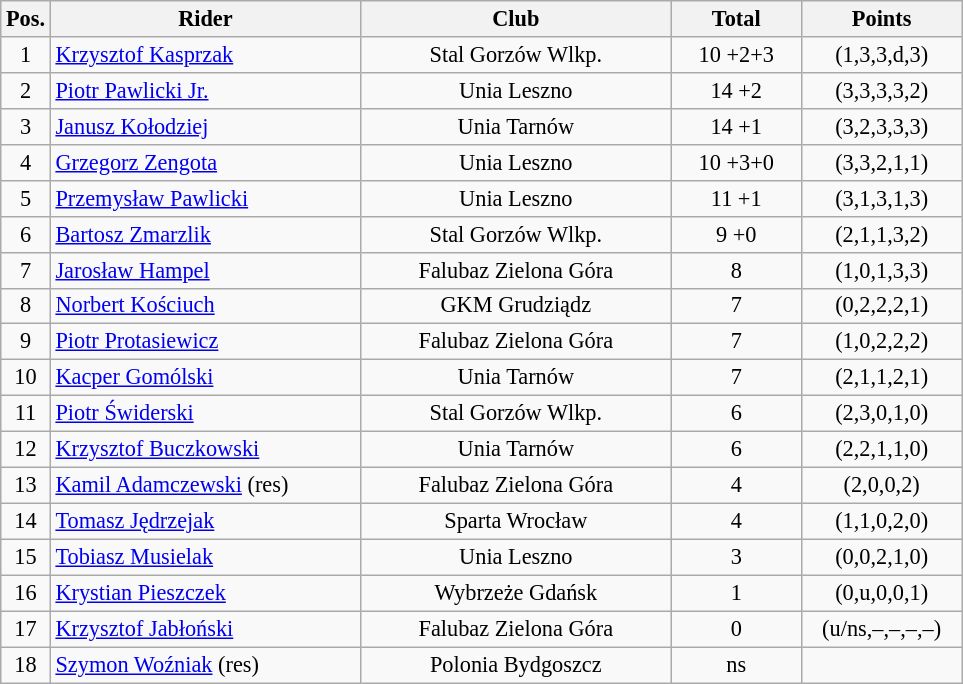<table class=wikitable style="font-size:93%;">
<tr>
<th width=25px>Pos.</th>
<th width=200px>Rider</th>
<th width=200px>Club</th>
<th width=80px>Total</th>
<th width=100px>Points</th>
</tr>
<tr align=center>
<td>1</td>
<td align=left><a href='#'>Krzysztof Kasprzak</a></td>
<td>Stal Gorzów Wlkp.</td>
<td>10 +2+3</td>
<td>(1,3,3,d,3)</td>
</tr>
<tr align=center>
<td>2</td>
<td align=left><a href='#'>Piotr Pawlicki Jr.</a></td>
<td>Unia Leszno</td>
<td>14 +2</td>
<td>(3,3,3,3,2)</td>
</tr>
<tr align=center>
<td>3</td>
<td align=left><a href='#'>Janusz Kołodziej</a></td>
<td>Unia Tarnów</td>
<td>14 +1</td>
<td>(3,2,3,3,3)</td>
</tr>
<tr align=center>
<td>4</td>
<td align=left><a href='#'>Grzegorz Zengota</a></td>
<td>Unia Leszno</td>
<td>10 +3+0</td>
<td>(3,3,2,1,1)</td>
</tr>
<tr align=center>
<td>5</td>
<td align=left><a href='#'>Przemysław Pawlicki</a></td>
<td>Unia Leszno</td>
<td>11 +1</td>
<td>(3,1,3,1,3)</td>
</tr>
<tr align=center>
<td>6</td>
<td align=left><a href='#'>Bartosz Zmarzlik</a></td>
<td>Stal Gorzów Wlkp.</td>
<td>9 +0</td>
<td>(2,1,1,3,2)</td>
</tr>
<tr align=center>
<td>7</td>
<td align=left><a href='#'>Jarosław Hampel</a></td>
<td>Falubaz Zielona Góra</td>
<td>8</td>
<td>(1,0,1,3,3)</td>
</tr>
<tr align=center>
<td>8</td>
<td align=left><a href='#'>Norbert Kościuch</a></td>
<td>GKM Grudziądz</td>
<td>7</td>
<td>(0,2,2,2,1)</td>
</tr>
<tr align=center>
<td>9</td>
<td align=left><a href='#'>Piotr Protasiewicz</a></td>
<td>Falubaz Zielona Góra</td>
<td>7</td>
<td>(1,0,2,2,2)</td>
</tr>
<tr align=center>
<td>10</td>
<td align=left><a href='#'>Kacper Gomólski</a></td>
<td>Unia Tarnów</td>
<td>7</td>
<td>(2,1,1,2,1)</td>
</tr>
<tr align=center>
<td>11</td>
<td align=left><a href='#'>Piotr Świderski</a></td>
<td>Stal Gorzów Wlkp.</td>
<td>6</td>
<td>(2,3,0,1,0)</td>
</tr>
<tr align=center>
<td>12</td>
<td align=left><a href='#'>Krzysztof Buczkowski</a></td>
<td>Unia Tarnów</td>
<td>6</td>
<td>(2,2,1,1,0)</td>
</tr>
<tr align=center>
<td>13</td>
<td align=left><a href='#'>Kamil Adamczewski</a> (res)</td>
<td>Falubaz Zielona Góra</td>
<td>4</td>
<td>(2,0,0,2)</td>
</tr>
<tr align=center>
<td>14</td>
<td align=left><a href='#'>Tomasz Jędrzejak</a></td>
<td>Sparta Wrocław</td>
<td>4</td>
<td>(1,1,0,2,0)</td>
</tr>
<tr align=center>
<td>15</td>
<td align=left><a href='#'>Tobiasz Musielak</a></td>
<td>Unia Leszno</td>
<td>3</td>
<td>(0,0,2,1,0)</td>
</tr>
<tr align=center>
<td>16</td>
<td align=left><a href='#'>Krystian Pieszczek</a></td>
<td>Wybrzeże Gdańsk</td>
<td>1</td>
<td>(0,u,0,0,1)</td>
</tr>
<tr align=center>
<td>17</td>
<td align=left><a href='#'>Krzysztof Jabłoński</a></td>
<td>Falubaz Zielona Góra</td>
<td>0</td>
<td>(u/ns,–,–,–,–)</td>
</tr>
<tr align=center>
<td>18</td>
<td align=left><a href='#'>Szymon Woźniak</a> (res)</td>
<td>Polonia Bydgoszcz</td>
<td>ns</td>
<td></td>
</tr>
</table>
